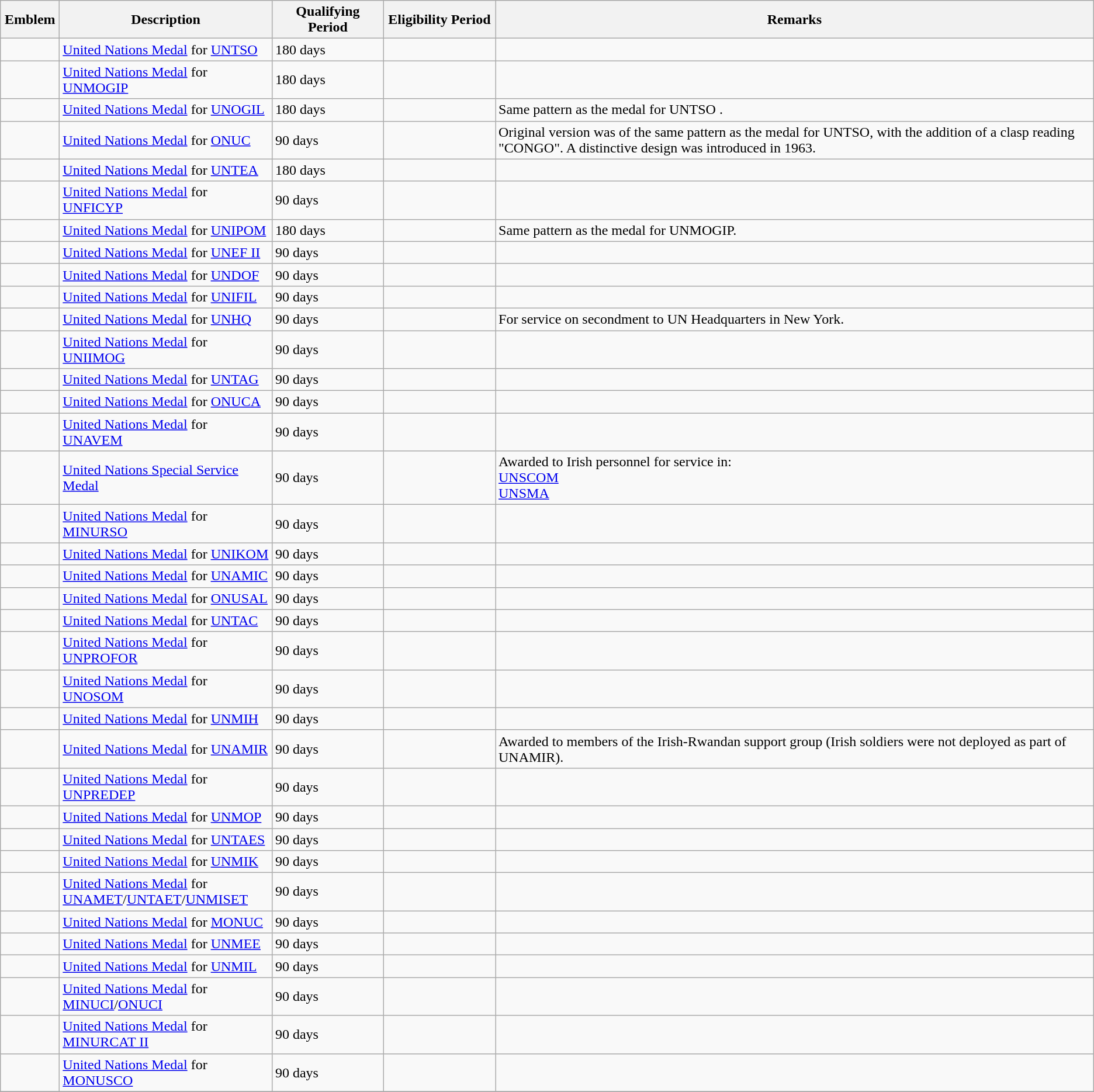<table class="wikitable">
<tr>
<th width= "60">Emblem</th>
<th width= "235">Description</th>
<th width= "120">Qualifying Period</th>
<th width= "120">Eligibility Period</th>
<th>Remarks</th>
</tr>
<tr>
<td></td>
<td><a href='#'>United Nations Medal</a> for <a href='#'>UNTSO</a></td>
<td>180 days</td>
<td></td>
<td></td>
</tr>
<tr>
<td></td>
<td><a href='#'>United Nations Medal</a> for <a href='#'>UNMOGIP</a></td>
<td>180 days</td>
<td></td>
<td></td>
</tr>
<tr>
<td></td>
<td><a href='#'>United Nations Medal</a> for <a href='#'>UNOGIL</a></td>
<td>180 days</td>
<td></td>
<td>Same pattern as the medal for UNTSO .</td>
</tr>
<tr>
<td></td>
<td><a href='#'>United Nations Medal</a> for <a href='#'>ONUC</a></td>
<td>90 days</td>
<td></td>
<td>Original version was of the same pattern as the medal for UNTSO, with the addition of a clasp reading "CONGO". A distinctive design was introduced in 1963.</td>
</tr>
<tr>
<td></td>
<td><a href='#'>United Nations Medal</a> for <a href='#'>UNTEA</a></td>
<td>180 days</td>
<td></td>
<td></td>
</tr>
<tr>
<td></td>
<td><a href='#'>United Nations Medal</a> for <a href='#'>UNFICYP</a></td>
<td>90 days</td>
<td></td>
<td></td>
</tr>
<tr>
<td></td>
<td><a href='#'>United Nations Medal</a> for <a href='#'>UNIPOM</a></td>
<td>180 days</td>
<td></td>
<td>Same pattern as the medal for UNMOGIP.</td>
</tr>
<tr>
<td></td>
<td><a href='#'>United Nations Medal</a> for <a href='#'>UNEF II</a></td>
<td>90 days</td>
<td></td>
<td></td>
</tr>
<tr>
<td></td>
<td><a href='#'>United Nations Medal</a> for <a href='#'>UNDOF</a></td>
<td>90 days</td>
<td></td>
<td></td>
</tr>
<tr>
<td></td>
<td><a href='#'>United Nations Medal</a> for <a href='#'>UNIFIL</a></td>
<td>90 days</td>
<td></td>
<td></td>
</tr>
<tr>
<td></td>
<td><a href='#'>United Nations Medal</a> for <a href='#'>UNHQ</a></td>
<td>90 days</td>
<td></td>
<td>For service on secondment to UN Headquarters in New York.</td>
</tr>
<tr>
<td></td>
<td><a href='#'>United Nations Medal</a> for <a href='#'>UNIIMOG</a></td>
<td>90 days</td>
<td></td>
<td></td>
</tr>
<tr>
<td></td>
<td><a href='#'>United Nations Medal</a> for <a href='#'>UNTAG</a></td>
<td>90 days</td>
<td></td>
<td></td>
</tr>
<tr>
<td></td>
<td><a href='#'>United Nations Medal</a> for <a href='#'>ONUCA</a></td>
<td>90 days</td>
<td></td>
<td></td>
</tr>
<tr>
<td></td>
<td><a href='#'>United Nations Medal</a> for <a href='#'>UNAVEM</a></td>
<td>90 days</td>
<td></td>
<td></td>
</tr>
<tr>
<td></td>
<td><a href='#'>United Nations Special Service Medal</a></td>
<td>90 days</td>
<td></td>
<td>Awarded to Irish personnel for service in:<br><a href='#'>UNSCOM</a><br><a href='#'>UNSMA</a></td>
</tr>
<tr>
<td></td>
<td><a href='#'>United Nations Medal</a> for <a href='#'>MINURSO</a></td>
<td>90 days</td>
<td></td>
<td></td>
</tr>
<tr>
<td></td>
<td><a href='#'>United Nations Medal</a> for <a href='#'>UNIKOM</a></td>
<td>90 days</td>
<td></td>
<td></td>
</tr>
<tr>
<td></td>
<td><a href='#'>United Nations Medal</a> for <a href='#'>UNAMIC</a></td>
<td>90 days</td>
<td></td>
<td></td>
</tr>
<tr>
<td></td>
<td><a href='#'>United Nations Medal</a> for <a href='#'>ONUSAL</a></td>
<td>90 days</td>
<td></td>
<td></td>
</tr>
<tr>
<td></td>
<td><a href='#'>United Nations Medal</a> for <a href='#'>UNTAC</a></td>
<td>90 days</td>
<td></td>
<td></td>
</tr>
<tr>
<td></td>
<td><a href='#'>United Nations Medal</a> for <a href='#'>UNPROFOR</a></td>
<td>90 days</td>
<td></td>
<td></td>
</tr>
<tr>
<td></td>
<td><a href='#'>United Nations Medal</a> for <a href='#'>UNOSOM</a></td>
<td>90 days</td>
<td></td>
<td></td>
</tr>
<tr>
<td></td>
<td><a href='#'>United Nations Medal</a> for <a href='#'>UNMIH</a></td>
<td>90 days</td>
<td></td>
<td></td>
</tr>
<tr>
<td></td>
<td><a href='#'>United Nations Medal</a> for <a href='#'>UNAMIR</a></td>
<td>90 days</td>
<td></td>
<td>Awarded to members of the Irish-Rwandan support group (Irish soldiers were not deployed as part of UNAMIR).</td>
</tr>
<tr>
<td></td>
<td><a href='#'>United Nations Medal</a> for <a href='#'>UNPREDEP</a></td>
<td>90 days</td>
<td></td>
<td></td>
</tr>
<tr>
<td></td>
<td><a href='#'>United Nations Medal</a> for <a href='#'>UNMOP</a></td>
<td>90 days</td>
<td></td>
<td></td>
</tr>
<tr>
<td></td>
<td><a href='#'>United Nations Medal</a> for <a href='#'>UNTAES</a></td>
<td>90 days</td>
<td></td>
<td></td>
</tr>
<tr>
<td></td>
<td><a href='#'>United Nations Medal</a> for <a href='#'>UNMIK</a></td>
<td>90 days</td>
<td></td>
<td></td>
</tr>
<tr>
<td></td>
<td><a href='#'>United Nations Medal</a> for <a href='#'>UNAMET</a>/<a href='#'>UNTAET</a>/<a href='#'>UNMISET</a></td>
<td>90 days</td>
<td></td>
<td></td>
</tr>
<tr>
<td></td>
<td><a href='#'>United Nations Medal</a> for <a href='#'>MONUC</a></td>
<td>90 days</td>
<td></td>
<td></td>
</tr>
<tr>
<td></td>
<td><a href='#'>United Nations Medal</a> for <a href='#'>UNMEE</a></td>
<td>90 days</td>
<td></td>
<td></td>
</tr>
<tr>
<td></td>
<td><a href='#'>United Nations Medal</a> for <a href='#'>UNMIL</a></td>
<td>90 days</td>
<td></td>
<td></td>
</tr>
<tr>
<td></td>
<td><a href='#'>United Nations Medal</a> for <a href='#'>MINUCI</a>/<a href='#'>ONUCI</a></td>
<td>90 days</td>
<td></td>
<td></td>
</tr>
<tr>
<td></td>
<td><a href='#'>United Nations Medal</a> for <a href='#'>MINURCAT II</a></td>
<td>90 days</td>
<td></td>
<td></td>
</tr>
<tr>
<td></td>
<td><a href='#'>United Nations Medal</a> for <a href='#'>MONUSCO</a></td>
<td>90 days</td>
<td></td>
<td></td>
</tr>
<tr>
</tr>
</table>
